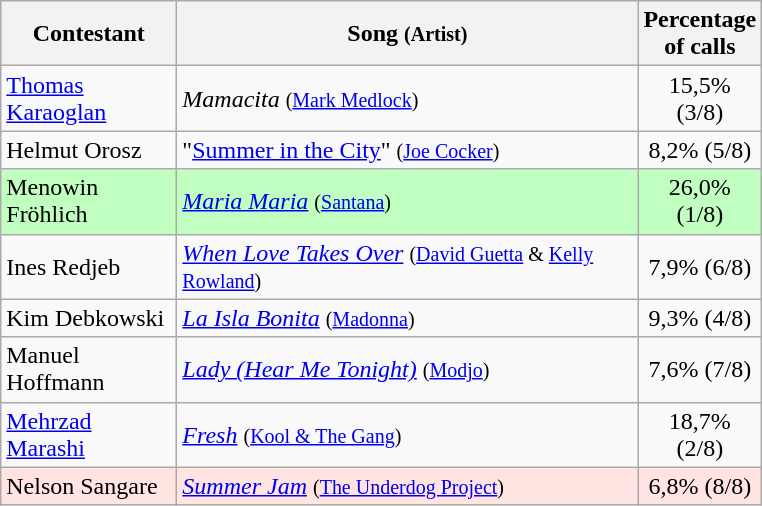<table class="wikitable">
<tr ">
<th style="width:110px;">Contestant</th>
<th style="width:300px;">Song <small>(Artist)</small></th>
<th style="width:28px;">Percentage of calls</th>
</tr>
<tr>
<td align="left"><a href='#'>Thomas Karaoglan</a></td>
<td align="left"><em>Mamacita</em> <small>(<a href='#'>Mark Medlock</a>) </small></td>
<td style="text-align:center;">15,5% (3/8)</td>
</tr>
<tr>
<td align="left">Helmut Orosz</td>
<td align="left">"<a href='#'>Summer in the City</a>" <small>(<a href='#'>Joe Cocker</a>) </small></td>
<td style="text-align:center;">8,2% (5/8)</td>
</tr>
<tr style="background:#c1ffc1;">
<td align="left">Menowin Fröhlich</td>
<td align="left"><em><a href='#'>Maria Maria</a></em> <small>(<a href='#'>Santana</a>) </small></td>
<td style="text-align:center;">26,0% (1/8)</td>
</tr>
<tr>
<td align="left">Ines Redjeb</td>
<td align="left"><em><a href='#'>When Love Takes Over</a></em> <small>(<a href='#'>David Guetta</a> & <a href='#'>Kelly Rowland</a>) </small></td>
<td style="text-align:center;">7,9% (6/8)</td>
</tr>
<tr>
<td align="left">Kim Debkowski</td>
<td align="left"><em><a href='#'>La Isla Bonita</a></em> <small>(<a href='#'>Madonna</a>) </small></td>
<td style="text-align:center;">9,3% (4/8)</td>
</tr>
<tr>
<td align="left">Manuel Hoffmann</td>
<td align="left"><em><a href='#'>Lady (Hear Me Tonight)</a></em> <small>(<a href='#'>Modjo</a>) </small></td>
<td style="text-align:center;">7,6% (7/8)</td>
</tr>
<tr>
<td align="left"><a href='#'>Mehrzad Marashi</a></td>
<td align="left"><em><a href='#'>Fresh</a></em> <small>(<a href='#'>Kool & The Gang</a>) </small></td>
<td style="text-align:center;">18,7% (2/8)</td>
</tr>
<tr style="background:#ffe4e1;">
<td align="left">Nelson Sangare</td>
<td align="left"><em><a href='#'>Summer Jam</a></em> <small>(<a href='#'>The Underdog Project</a>) </small></td>
<td style="text-align:center;">6,8% (8/8)</td>
</tr>
</table>
